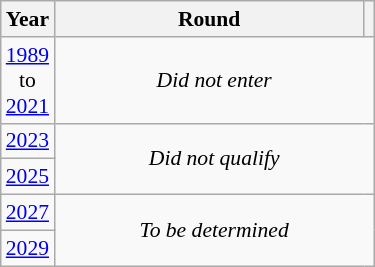<table class="wikitable" style="text-align: center; font-size:90%">
<tr>
<th>Year</th>
<th style="width:200px">Round</th>
<th></th>
</tr>
<tr>
<td><a href='#'>1989</a><br>to<br><a href='#'>2021</a></td>
<td colspan="2"><em>Did not enter</em></td>
</tr>
<tr>
<td><a href='#'>2023</a></td>
<td colspan="2" rowspan="2"><em>Did not qualify</em></td>
</tr>
<tr>
<td><a href='#'>2025</a></td>
</tr>
<tr>
<td><a href='#'>2027</a></td>
<td colspan="2" rowspan="2"><em>To be determined</em></td>
</tr>
<tr>
<td><a href='#'>2029</a></td>
</tr>
</table>
